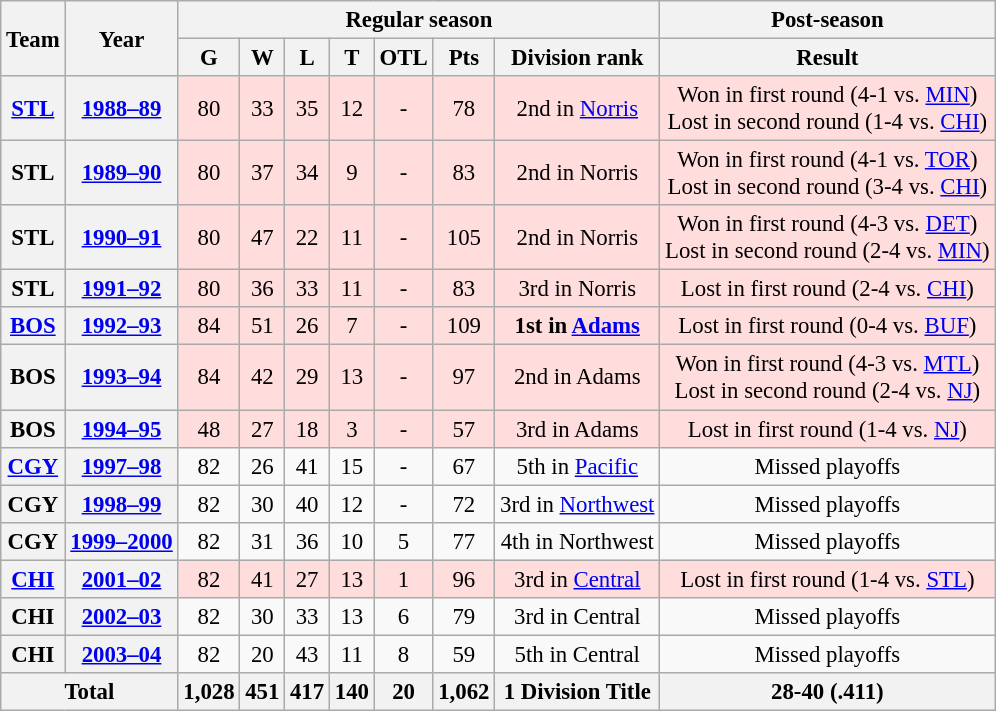<table class="wikitable" style="font-size: 95%; text-align:center;">
<tr>
<th rowspan="2">Team</th>
<th rowspan="2">Year</th>
<th colspan="7">Regular season</th>
<th colspan="1">Post-season</th>
</tr>
<tr>
<th>G</th>
<th>W</th>
<th>L</th>
<th>T</th>
<th>OTL</th>
<th>Pts</th>
<th>Division rank</th>
<th>Result</th>
</tr>
<tr style="background:#fdd;">
<th><a href='#'>STL</a></th>
<th><a href='#'>1988–89</a></th>
<td>80</td>
<td>33</td>
<td>35</td>
<td>12</td>
<td>-</td>
<td>78</td>
<td>2nd in <a href='#'>Norris</a></td>
<td>Won in first round (4-1 vs. <a href='#'>MIN</a>) <br> Lost in second round (1-4 vs. <a href='#'>CHI</a>)</td>
</tr>
<tr style="background:#fdd;">
<th>STL</th>
<th><a href='#'>1989–90</a></th>
<td>80</td>
<td>37</td>
<td>34</td>
<td>9</td>
<td>-</td>
<td>83</td>
<td>2nd in Norris</td>
<td>Won in first round (4-1 vs. <a href='#'>TOR</a>) <br> Lost in second round (3-4 vs. <a href='#'>CHI</a>)</td>
</tr>
<tr style="background:#fdd;">
<th>STL</th>
<th><a href='#'>1990–91</a></th>
<td>80</td>
<td>47</td>
<td>22</td>
<td>11</td>
<td>-</td>
<td>105</td>
<td>2nd in Norris</td>
<td>Won in first round (4-3 vs. <a href='#'>DET</a>) <br> Lost in second round (2-4 vs. <a href='#'>MIN</a>)</td>
</tr>
<tr style="background:#fdd;">
<th>STL</th>
<th><a href='#'>1991–92</a></th>
<td>80</td>
<td>36</td>
<td>33</td>
<td>11</td>
<td>-</td>
<td>83</td>
<td>3rd in Norris</td>
<td>Lost in first round (2-4 vs. <a href='#'>CHI</a>)</td>
</tr>
<tr style="background:#fdd;">
<th><a href='#'>BOS</a></th>
<th><a href='#'>1992–93</a></th>
<td>84</td>
<td>51</td>
<td>26</td>
<td>7</td>
<td>-</td>
<td>109</td>
<td><strong>1st in <a href='#'>Adams</a></strong></td>
<td>Lost in first round (0-4 vs. <a href='#'>BUF</a>)</td>
</tr>
<tr style="background:#fdd;">
<th>BOS</th>
<th><a href='#'>1993–94</a></th>
<td>84</td>
<td>42</td>
<td>29</td>
<td>13</td>
<td>-</td>
<td>97</td>
<td>2nd in Adams</td>
<td>Won in first round (4-3 vs. <a href='#'>MTL</a>) <br> Lost in second round (2-4 vs. <a href='#'>NJ</a>)</td>
</tr>
<tr style="background:#fdd;">
<th>BOS</th>
<th><a href='#'>1994–95</a></th>
<td>48</td>
<td>27</td>
<td>18</td>
<td>3</td>
<td>-</td>
<td>57</td>
<td>3rd in Adams</td>
<td>Lost in first round (1-4 vs. <a href='#'>NJ</a>)</td>
</tr>
<tr>
<th><a href='#'>CGY</a></th>
<th><a href='#'>1997–98</a></th>
<td>82</td>
<td>26</td>
<td>41</td>
<td>15</td>
<td>-</td>
<td>67</td>
<td>5th in <a href='#'>Pacific</a></td>
<td>Missed playoffs</td>
</tr>
<tr>
<th>CGY</th>
<th><a href='#'>1998–99</a></th>
<td>82</td>
<td>30</td>
<td>40</td>
<td>12</td>
<td>-</td>
<td>72</td>
<td>3rd in <a href='#'>Northwest</a></td>
<td>Missed playoffs</td>
</tr>
<tr>
<th>CGY</th>
<th><a href='#'>1999–2000</a></th>
<td>82</td>
<td>31</td>
<td>36</td>
<td>10</td>
<td>5</td>
<td>77</td>
<td>4th in Northwest</td>
<td>Missed playoffs</td>
</tr>
<tr style="background:#fdd;">
<th><a href='#'>CHI</a></th>
<th><a href='#'>2001–02</a></th>
<td>82</td>
<td>41</td>
<td>27</td>
<td>13</td>
<td>1</td>
<td>96</td>
<td>3rd in <a href='#'>Central</a></td>
<td>Lost in first round (1-4 vs. <a href='#'>STL</a>)</td>
</tr>
<tr>
<th>CHI</th>
<th><a href='#'>2002–03</a></th>
<td>82</td>
<td>30</td>
<td>33</td>
<td>13</td>
<td>6</td>
<td>79</td>
<td>3rd in Central</td>
<td>Missed playoffs</td>
</tr>
<tr>
<th>CHI</th>
<th><a href='#'>2003–04</a></th>
<td>82</td>
<td>20</td>
<td>43</td>
<td>11</td>
<td>8</td>
<td>59</td>
<td>5th in Central</td>
<td>Missed playoffs</td>
</tr>
<tr>
<th colspan="2">Total</th>
<th>1,028</th>
<th>451</th>
<th>417</th>
<th>140</th>
<th>20</th>
<th>1,062</th>
<th>1 Division Title</th>
<th>28-40 (.411)</th>
</tr>
</table>
